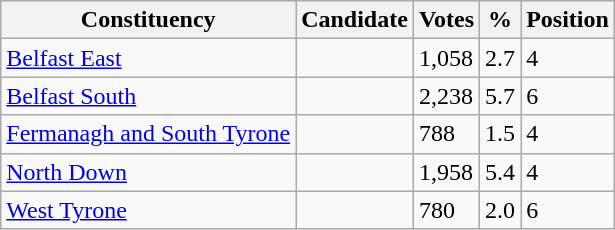<table class="wikitable sortable">
<tr>
<th>Constituency</th>
<th>Candidate</th>
<th>Votes</th>
<th>%</th>
<th>Position</th>
</tr>
<tr>
<td><a href='#'>Belfast East</a></td>
<td></td>
<td>1,058</td>
<td>2.7</td>
<td>4</td>
</tr>
<tr>
<td><a href='#'>Belfast South</a></td>
<td></td>
<td>2,238</td>
<td>5.7</td>
<td>6</td>
</tr>
<tr>
<td><a href='#'>Fermanagh and South Tyrone</a></td>
<td></td>
<td>788</td>
<td>1.5</td>
<td>4</td>
</tr>
<tr>
<td><a href='#'>North Down</a></td>
<td></td>
<td>1,958</td>
<td>5.4</td>
<td>4</td>
</tr>
<tr>
<td><a href='#'>West Tyrone</a></td>
<td></td>
<td>780</td>
<td>2.0</td>
<td>6</td>
</tr>
</table>
